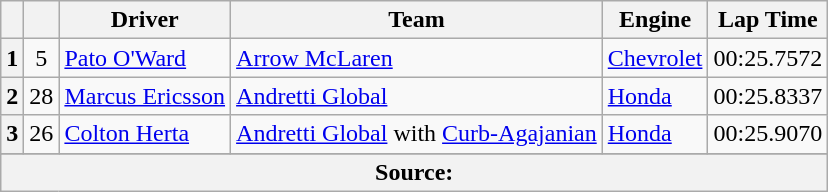<table class="wikitable">
<tr>
<th></th>
<th></th>
<th>Driver</th>
<th>Team</th>
<th>Engine</th>
<th>Lap Time</th>
</tr>
<tr>
<th>1</th>
<td align="center">5</td>
<td> <a href='#'>Pato O'Ward</a></td>
<td><a href='#'>Arrow McLaren</a></td>
<td><a href='#'>Chevrolet</a></td>
<td>00:25.7572</td>
</tr>
<tr>
<th>2</th>
<td align="center">28</td>
<td> <a href='#'>Marcus Ericsson</a></td>
<td><a href='#'>Andretti Global</a></td>
<td><a href='#'>Honda</a></td>
<td>00:25.8337</td>
</tr>
<tr>
<th>3</th>
<td align="center">26</td>
<td> <a href='#'>Colton Herta</a></td>
<td><a href='#'>Andretti Global</a> with <a href='#'>Curb-Agajanian</a></td>
<td><a href='#'>Honda</a></td>
<td>00:25.9070</td>
</tr>
<tr>
</tr>
<tr class="sortbottom">
<th colspan="6">Source:</th>
</tr>
</table>
